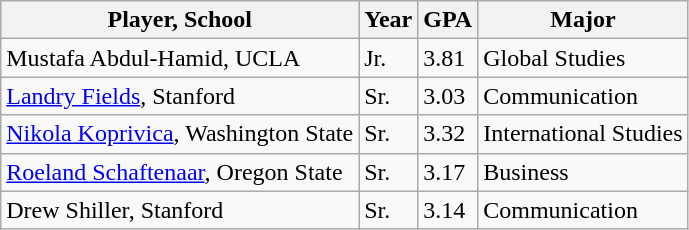<table class="wikitable">
<tr>
<th>Player, School</th>
<th>Year</th>
<th>GPA</th>
<th>Major</th>
</tr>
<tr>
<td>Mustafa Abdul-Hamid, UCLA</td>
<td>Jr.</td>
<td>3.81</td>
<td>Global Studies</td>
</tr>
<tr>
<td><a href='#'>Landry Fields</a>, Stanford</td>
<td>Sr.</td>
<td>3.03</td>
<td>Communication</td>
</tr>
<tr>
<td><a href='#'>Nikola Koprivica</a>, Washington State</td>
<td>Sr.</td>
<td>3.32</td>
<td>International Studies</td>
</tr>
<tr>
<td><a href='#'>Roeland Schaftenaar</a>, Oregon State</td>
<td>Sr.</td>
<td>3.17</td>
<td>Business</td>
</tr>
<tr>
<td>Drew Shiller, Stanford</td>
<td>Sr.</td>
<td>3.14</td>
<td>Communication</td>
</tr>
</table>
